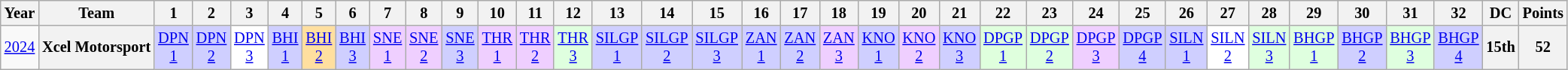<table class="wikitable" style="text-align:center; font-size:85%">
<tr>
<th>Year</th>
<th>Team</th>
<th>1</th>
<th>2</th>
<th>3</th>
<th>4</th>
<th>5</th>
<th>6</th>
<th>7</th>
<th>8</th>
<th>9</th>
<th>10</th>
<th>11</th>
<th>12</th>
<th>13</th>
<th>14</th>
<th>15</th>
<th>16</th>
<th>17</th>
<th>18</th>
<th>19</th>
<th>20</th>
<th>21</th>
<th>22</th>
<th>23</th>
<th>24</th>
<th>25</th>
<th>26</th>
<th>27</th>
<th>28</th>
<th>29</th>
<th>30</th>
<th>31</th>
<th>32</th>
<th>DC</th>
<th>Points</th>
</tr>
<tr>
<td><a href='#'>2024</a></td>
<th nowrap>Xcel Motorsport</th>
<td style="background:#CFCFFF;"><a href='#'>DPN<br>1</a><br></td>
<td style="background:#CFCFFF;"><a href='#'>DPN<br>2</a><br></td>
<td style="background:#FFFFFF;"><a href='#'>DPN<br>3</a><br></td>
<td style="background:#CFCFFF;"><a href='#'>BHI<br>1</a><br></td>
<td style="background:#FFDF9F;"><a href='#'>BHI<br>2</a><br></td>
<td style="background:#CFCFFF;"><a href='#'>BHI<br>3</a><br></td>
<td style="background:#EFCFFF;"><a href='#'>SNE<br>1</a><br></td>
<td style="background:#EFCFFF;"><a href='#'>SNE<br>2</a><br></td>
<td style="background:#CFCFFF;"><a href='#'>SNE<br>3</a><br></td>
<td style="background:#EFCFFF;"><a href='#'>THR<br>1</a><br></td>
<td style="background:#EFCFFF;"><a href='#'>THR<br>2</a><br></td>
<td style="background:#DFFFDF;"><a href='#'>THR<br>3</a><br></td>
<td style="background:#CFCFFF;"><a href='#'>SILGP<br>1</a><br></td>
<td style="background:#CFCFFF;"><a href='#'>SILGP<br>2</a><br></td>
<td style="background:#CFCFFF;"><a href='#'>SILGP<br>3</a><br></td>
<td style="background:#CFCFFF;"><a href='#'>ZAN<br>1</a><br></td>
<td style="background:#CFCFFF;"><a href='#'>ZAN<br>2</a><br></td>
<td style="background:#EFCFFF;"><a href='#'>ZAN<br>3</a><br></td>
<td style="background:#CFCFFF;"><a href='#'>KNO<br>1</a><br></td>
<td style="background:#EFCFFF;"><a href='#'>KNO<br>2</a><br></td>
<td style="background:#CFCFFF;"><a href='#'>KNO<br>3</a><br></td>
<td style="background:#DFFFDD;"><a href='#'>DPGP<br>1</a><br></td>
<td style="background:#DFFFDF;"><a href='#'>DPGP<br>2</a><br></td>
<td style="background:#EFCFFF;"><a href='#'>DPGP<br>3</a><br></td>
<td style="background:#CFCFFF;"><a href='#'>DPGP<br>4</a><br></td>
<td style="background:#CFCFFF;"><a href='#'>SILN<br>1</a><br></td>
<td style="background:#FFFFFF;"><a href='#'>SILN<br>2</a><br></td>
<td style="background:#DFFFDF;"><a href='#'>SILN<br>3</a><br></td>
<td style="background:#DFFFDF;"><a href='#'>BHGP<br>1</a><br></td>
<td style="background:#CFCFFF;"><a href='#'>BHGP<br>2</a><br></td>
<td style="background:#DFFFDF;"><a href='#'>BHGP<br>3</a><br></td>
<td style="background:#CFCFFF;"><a href='#'>BHGP<br>4</a><br></td>
<th>15th</th>
<th>52</th>
</tr>
</table>
